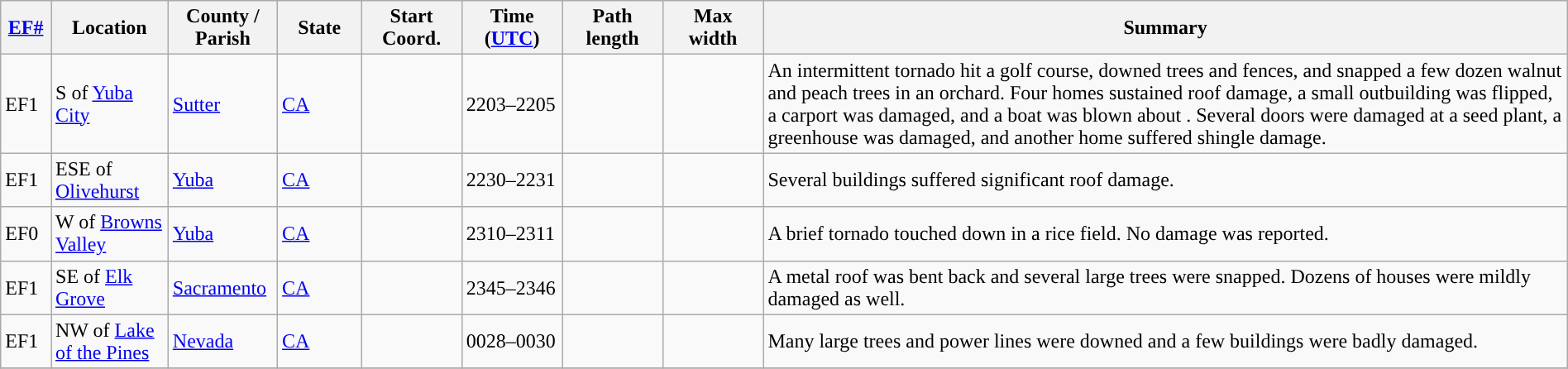<table class="wikitable sortable" style="width:100%;">
<tr>
<th scope="col" width="3%" align="center"><a href='#'>EF#</a></th>
<th scope="col" width="7%" align="center" class="unsortable">Location</th>
<th scope="col" width="6%" align="center" class="unsortable">County / Parish</th>
<th scope="col" width="5%" align="center">State</th>
<th scope="col" width="6%" align="center">Start Coord.</th>
<th scope="col" width="6%" align="center">Time (<a href='#'>UTC</a>)</th>
<th scope="col" width="6%" align="center">Path length</th>
<th scope="col" width="6%" align="center">Max width</th>
<th scope="col" width="48%" class="unsortable" align="center">Summary</th>
</tr>
<tr>
<td>EF1</td>
<td>S of <a href='#'>Yuba City</a></td>
<td><a href='#'>Sutter</a></td>
<td><a href='#'>CA</a></td>
<td></td>
<td>2203–2205</td>
<td></td>
<td></td>
<td>An intermittent tornado hit a golf course, downed trees and fences, and snapped a few dozen walnut and peach trees in an orchard. Four homes sustained roof damage, a small outbuilding was flipped, a carport was damaged, and a boat was blown about . Several doors were damaged at a seed plant, a greenhouse was damaged, and another home suffered shingle damage.</td>
</tr>
<tr>
<td>EF1</td>
<td>ESE of <a href='#'>Olivehurst</a></td>
<td><a href='#'>Yuba</a></td>
<td><a href='#'>CA</a></td>
<td></td>
<td>2230–2231</td>
<td></td>
<td></td>
<td>Several buildings suffered significant roof damage.</td>
</tr>
<tr>
<td>EF0</td>
<td>W of <a href='#'>Browns Valley</a></td>
<td><a href='#'>Yuba</a></td>
<td><a href='#'>CA</a></td>
<td></td>
<td>2310–2311</td>
<td></td>
<td></td>
<td>A brief tornado touched down in a rice field. No damage was reported.</td>
</tr>
<tr>
<td>EF1</td>
<td>SE of <a href='#'>Elk Grove</a></td>
<td><a href='#'>Sacramento</a></td>
<td><a href='#'>CA</a></td>
<td></td>
<td>2345–2346</td>
<td></td>
<td></td>
<td>A metal roof was bent back and several large trees were snapped. Dozens of houses were mildly damaged as well.</td>
</tr>
<tr>
<td>EF1</td>
<td>NW of <a href='#'>Lake of the Pines</a></td>
<td><a href='#'>Nevada</a></td>
<td><a href='#'>CA</a></td>
<td></td>
<td>0028–0030</td>
<td></td>
<td></td>
<td>Many large trees and power lines were downed and a few buildings were badly damaged.</td>
</tr>
<tr>
</tr>
</table>
